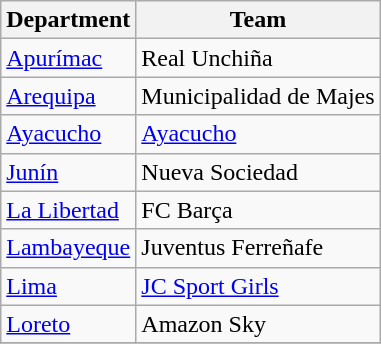<table class="wikitable">
<tr>
<th>Department</th>
<th>Team</th>
</tr>
<tr>
<td><a href='#'>Apurímac</a></td>
<td>Real Unchiña</td>
</tr>
<tr>
<td><a href='#'>Arequipa</a></td>
<td>Municipalidad de Majes</td>
</tr>
<tr>
<td><a href='#'>Ayacucho</a></td>
<td><a href='#'>Ayacucho</a></td>
</tr>
<tr>
<td><a href='#'>Junín</a></td>
<td>Nueva Sociedad</td>
</tr>
<tr>
<td><a href='#'>La Libertad</a></td>
<td>FC Barça</td>
</tr>
<tr>
<td><a href='#'>Lambayeque</a></td>
<td>Juventus Ferreñafe</td>
</tr>
<tr>
<td><a href='#'>Lima</a></td>
<td><a href='#'>JC Sport Girls</a></td>
</tr>
<tr>
<td><a href='#'>Loreto</a></td>
<td>Amazon Sky</td>
</tr>
<tr>
</tr>
</table>
